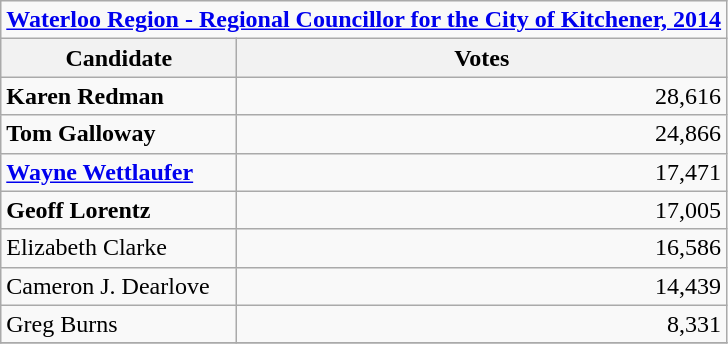<table class="wikitable">
<tr>
<td Colspan="2" align="center"><strong><a href='#'>Waterloo Region - Regional Councillor for the City of Kitchener, 2014</a></strong></td>
</tr>
<tr>
<th width="150px">Candidate</th>
<th>Votes</th>
</tr>
<tr>
<td><strong>Karen Redman</strong></td>
<td align=right>28,616</td>
</tr>
<tr>
<td><strong>Tom Galloway</strong></td>
<td align=right>24,866</td>
</tr>
<tr>
<td><strong><a href='#'>Wayne Wettlaufer</a></strong></td>
<td align=right>17,471</td>
</tr>
<tr>
<td><strong>Geoff Lorentz</strong></td>
<td align=right>17,005</td>
</tr>
<tr>
<td>Elizabeth Clarke</td>
<td align=right>16,586</td>
</tr>
<tr>
<td>Cameron J. Dearlove</td>
<td align=right>14,439</td>
</tr>
<tr>
<td>Greg Burns</td>
<td align=right>8,331</td>
</tr>
<tr>
</tr>
</table>
